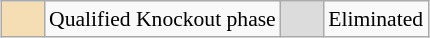<table class="wikitable" style="margin:0.5em;font-size:90%;text-align:center">
<tr>
<td bgcolor=wheat>      </td>
<td>Qualified Knockout phase</td>
<td bgcolor=#DCDCDC>      </td>
<td>Eliminated</td>
</tr>
</table>
